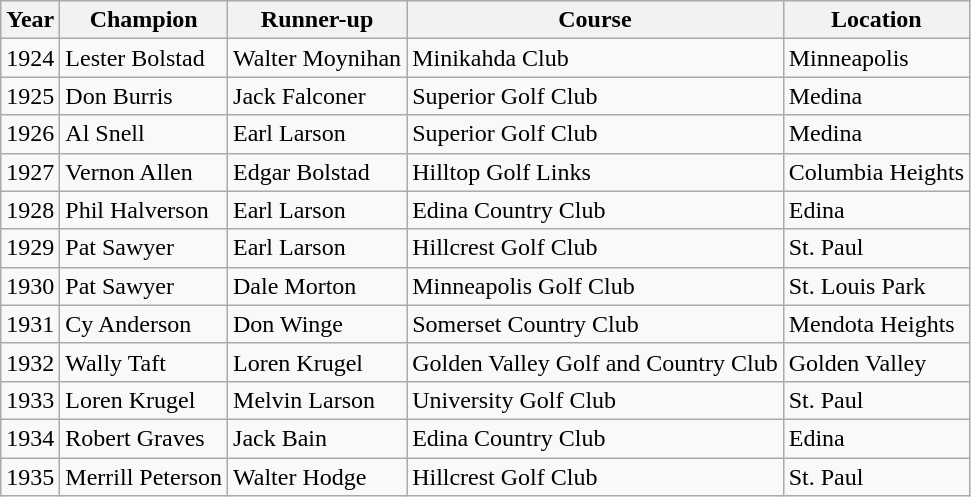<table class="wikitable">
<tr>
<th>Year</th>
<th>Champion</th>
<th>Runner-up</th>
<th>Course</th>
<th>Location</th>
</tr>
<tr>
<td>1924</td>
<td>Lester Bolstad</td>
<td>Walter Moynihan</td>
<td>Minikahda Club</td>
<td>Minneapolis</td>
</tr>
<tr>
<td>1925</td>
<td>Don Burris</td>
<td>Jack Falconer</td>
<td>Superior Golf Club</td>
<td>Medina</td>
</tr>
<tr>
<td>1926</td>
<td>Al Snell</td>
<td>Earl Larson</td>
<td>Superior Golf Club</td>
<td>Medina</td>
</tr>
<tr>
<td>1927</td>
<td>Vernon Allen</td>
<td>Edgar Bolstad</td>
<td>Hilltop Golf Links</td>
<td>Columbia Heights</td>
</tr>
<tr>
<td>1928</td>
<td>Phil Halverson</td>
<td>Earl Larson</td>
<td>Edina Country Club</td>
<td>Edina</td>
</tr>
<tr>
<td>1929</td>
<td>Pat Sawyer</td>
<td>Earl Larson</td>
<td>Hillcrest Golf Club</td>
<td>St. Paul</td>
</tr>
<tr>
<td>1930</td>
<td>Pat Sawyer</td>
<td>Dale Morton</td>
<td>Minneapolis Golf Club</td>
<td>St. Louis Park</td>
</tr>
<tr>
<td>1931</td>
<td>Cy Anderson</td>
<td>Don Winge</td>
<td>Somerset Country Club</td>
<td>Mendota Heights</td>
</tr>
<tr>
<td>1932</td>
<td>Wally Taft</td>
<td>Loren Krugel</td>
<td>Golden Valley Golf and Country Club</td>
<td>Golden Valley</td>
</tr>
<tr>
<td>1933</td>
<td>Loren Krugel</td>
<td>Melvin Larson</td>
<td>University Golf Club</td>
<td>St. Paul</td>
</tr>
<tr>
<td>1934</td>
<td>Robert Graves</td>
<td>Jack Bain</td>
<td>Edina Country Club</td>
<td>Edina</td>
</tr>
<tr>
<td>1935</td>
<td>Merrill Peterson</td>
<td>Walter Hodge</td>
<td>Hillcrest Golf Club</td>
<td>St. Paul</td>
</tr>
</table>
